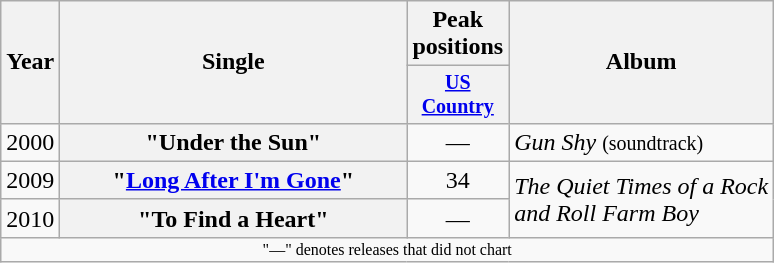<table class="wikitable plainrowheaders" style="text-align:center;">
<tr>
<th rowspan="2">Year</th>
<th rowspan="2" style="width:14em;">Single</th>
<th>Peak positions</th>
<th rowspan="2">Album</th>
</tr>
<tr style="font-size:smaller;">
<th style="width:40px;"><a href='#'>US Country</a><br></th>
</tr>
<tr>
<td>2000</td>
<th scope="row">"Under the Sun"</th>
<td>—</td>
<td style="text-align:left;"><em>Gun Shy</em> <small>(soundtrack)</small></td>
</tr>
<tr>
<td>2009</td>
<th scope="row">"<a href='#'>Long After I'm Gone</a>"</th>
<td>34</td>
<td style="text-align:left;" rowspan="2"><em>The Quiet Times of a Rock<br>and Roll Farm Boy</em></td>
</tr>
<tr>
<td>2010</td>
<th scope="row">"To Find a Heart"</th>
<td>—</td>
</tr>
<tr>
<td colspan="10" style="font-size:8pt">"—" denotes releases that did not chart</td>
</tr>
</table>
